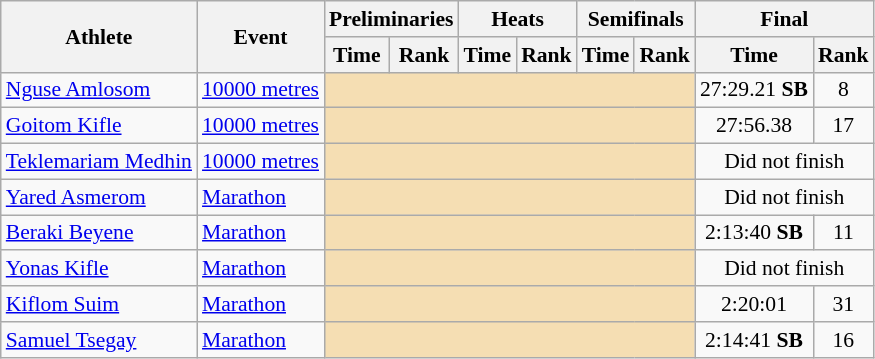<table class=wikitable style="font-size:90%;">
<tr>
<th rowspan="2">Athlete</th>
<th rowspan="2">Event</th>
<th colspan="2">Preliminaries</th>
<th colspan="2">Heats</th>
<th colspan="2">Semifinals</th>
<th colspan="2">Final</th>
</tr>
<tr>
<th>Time</th>
<th>Rank</th>
<th>Time</th>
<th>Rank</th>
<th>Time</th>
<th>Rank</th>
<th>Time</th>
<th>Rank</th>
</tr>
<tr style="border-top: single;">
<td><a href='#'>Nguse Amlosom</a></td>
<td><a href='#'>10000 metres</a></td>
<td colspan=6 bgcolor="wheat"></td>
<td align=center>27:29.21 <strong>SB</strong></td>
<td align=center>8</td>
</tr>
<tr style="border-top: single;">
<td><a href='#'>Goitom Kifle</a></td>
<td><a href='#'>10000 metres</a></td>
<td colspan=6 bgcolor="wheat"></td>
<td align=center>27:56.38</td>
<td align=center>17</td>
</tr>
<tr style="border-top: single;">
<td><a href='#'>Teklemariam Medhin</a></td>
<td><a href='#'>10000 metres</a></td>
<td colspan=6 bgcolor="wheat"></td>
<td align=center colspan=2>Did not finish</td>
</tr>
<tr style="border-top: single;">
<td><a href='#'>Yared Asmerom</a></td>
<td><a href='#'>Marathon</a></td>
<td colspan=6 bgcolor="wheat"></td>
<td align=center colspan=2>Did not finish</td>
</tr>
<tr style="border-top: single;">
<td><a href='#'>Beraki Beyene</a></td>
<td><a href='#'>Marathon</a></td>
<td colspan=6 bgcolor="wheat"></td>
<td align=center>2:13:40 <strong>SB</strong></td>
<td align=center>11</td>
</tr>
<tr style="border-top: single;">
<td><a href='#'>Yonas Kifle</a></td>
<td><a href='#'>Marathon</a></td>
<td colspan=6 bgcolor="wheat"></td>
<td align=center colspan=2>Did not finish</td>
</tr>
<tr style="border-top: single;">
<td><a href='#'>Kiflom Suim</a></td>
<td><a href='#'>Marathon</a></td>
<td colspan=6 bgcolor="wheat"></td>
<td align=center>2:20:01</td>
<td align=center>31</td>
</tr>
<tr style="border-top: single;">
<td><a href='#'>Samuel Tsegay</a></td>
<td><a href='#'>Marathon</a></td>
<td colspan=6 bgcolor="wheat"></td>
<td align=center>2:14:41 <strong>SB</strong></td>
<td align=center>16</td>
</tr>
</table>
